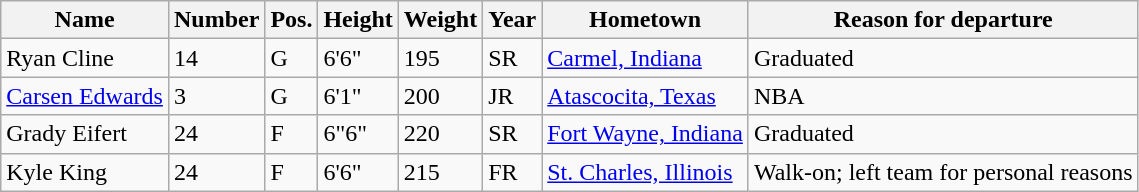<table class="wikitable sortable" border="1">
<tr>
<th>Name</th>
<th>Number</th>
<th>Pos.</th>
<th>Height</th>
<th>Weight</th>
<th>Year</th>
<th>Hometown</th>
<th class="unsortable">Reason for departure</th>
</tr>
<tr>
<td>Ryan Cline</td>
<td>14</td>
<td>G</td>
<td>6'6"</td>
<td>195</td>
<td>SR</td>
<td><a href='#'>Carmel, Indiana</a></td>
<td>Graduated</td>
</tr>
<tr>
<td><a href='#'>Carsen Edwards</a></td>
<td>3</td>
<td>G</td>
<td>6'1"</td>
<td>200</td>
<td>JR</td>
<td><a href='#'>Atascocita, Texas</a></td>
<td>NBA</td>
</tr>
<tr>
<td>Grady Eifert</td>
<td>24</td>
<td>F</td>
<td>6"6"</td>
<td>220</td>
<td>SR</td>
<td><a href='#'>Fort Wayne, Indiana</a></td>
<td>Graduated</td>
</tr>
<tr>
<td>Kyle King</td>
<td>24</td>
<td>F</td>
<td>6'6"</td>
<td>215</td>
<td>FR</td>
<td><a href='#'>St. Charles, Illinois</a></td>
<td>Walk-on; left team for personal reasons</td>
</tr>
</table>
